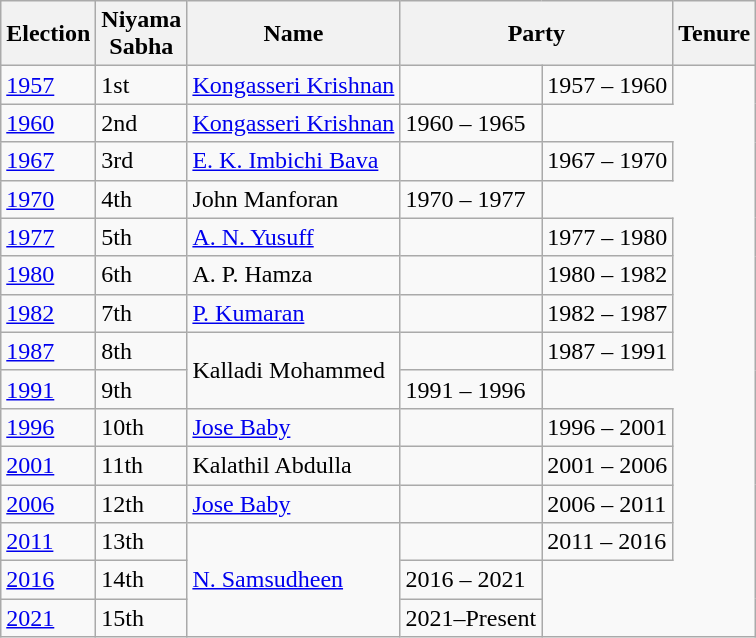<table class="wikitable sortable">
<tr>
<th>Election</th>
<th>Niyama<br>Sabha</th>
<th>Name</th>
<th colspan=2>Party</th>
<th>Tenure</th>
</tr>
<tr>
<td><a href='#'>1957</a></td>
<td>1st</td>
<td><a href='#'>Kongasseri Krishnan</a></td>
<td></td>
<td>1957 – 1960</td>
</tr>
<tr>
<td><a href='#'>1960</a></td>
<td>2nd</td>
<td><a href='#'>Kongasseri Krishnan</a></td>
<td>1960 – 1965</td>
</tr>
<tr>
<td><a href='#'>1967</a></td>
<td>3rd</td>
<td><a href='#'>E. K. Imbichi Bava</a></td>
<td></td>
<td>1967 – 1970</td>
</tr>
<tr>
<td><a href='#'>1970</a></td>
<td>4th</td>
<td>John Manforan</td>
<td>1970 – 1977</td>
</tr>
<tr>
<td><a href='#'>1977</a></td>
<td>5th</td>
<td><a href='#'>A. N. Yusuff</a></td>
<td></td>
<td>1977 – 1980</td>
</tr>
<tr>
<td><a href='#'>1980</a></td>
<td>6th</td>
<td>A. P. Hamza</td>
<td></td>
<td>1980 – 1982</td>
</tr>
<tr>
<td><a href='#'>1982</a></td>
<td>7th</td>
<td><a href='#'>P. Kumaran</a></td>
<td></td>
<td>1982 – 1987</td>
</tr>
<tr>
<td><a href='#'>1987</a></td>
<td>8th</td>
<td rowspan="2">Kalladi Mohammed</td>
<td></td>
<td>1987 – 1991</td>
</tr>
<tr>
<td><a href='#'>1991</a></td>
<td>9th</td>
<td>1991 – 1996</td>
</tr>
<tr>
<td><a href='#'>1996</a></td>
<td>10th</td>
<td><a href='#'>Jose Baby</a></td>
<td></td>
<td>1996 – 2001</td>
</tr>
<tr>
<td><a href='#'>2001</a></td>
<td>11th</td>
<td>Kalathil Abdulla</td>
<td></td>
<td>2001 – 2006</td>
</tr>
<tr>
<td><a href='#'>2006</a></td>
<td>12th</td>
<td><a href='#'>Jose Baby</a></td>
<td></td>
<td>2006 – 2011</td>
</tr>
<tr>
<td><a href='#'>2011</a></td>
<td>13th</td>
<td rowspan="3"><a href='#'>N. Samsudheen</a></td>
<td></td>
<td>2011 – 2016</td>
</tr>
<tr>
<td><a href='#'>2016</a></td>
<td>14th</td>
<td>2016 – 2021</td>
</tr>
<tr>
<td><a href='#'>2021</a></td>
<td>15th</td>
<td>2021–Present</td>
</tr>
</table>
